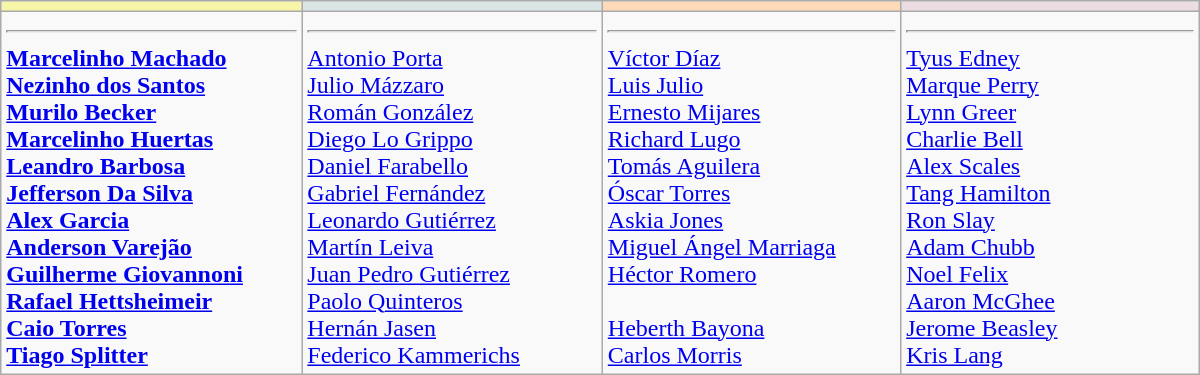<table border="1" cellpadding="2" width="800" class="wikitable">
<tr>
<td !align="center" width="200" bgcolor="#F7F6A8"></td>
<td !align="center" width="200" bgcolor="#DCE5E5"></td>
<td !align="center" width="200" bgcolor="#FFDAB9"></td>
<td !align="center" width="200" bgcolor="#EBDDE2"></td>
</tr>
<tr valign=top>
<td><strong> <hr> <a href='#'>Marcelinho Machado</a> <br> <a href='#'>Nezinho dos Santos</a> <br> <a href='#'>Murilo Becker</a> <br> <a href='#'>Marcelinho Huertas</a> <br> <a href='#'>Leandro Barbosa</a> <br> <a href='#'>Jefferson Da Silva</a> <br> <a href='#'>Alex Garcia</a> <br> <a href='#'>Anderson Varejão</a> <br> <a href='#'>Guilherme Giovannoni</a> <br> <a href='#'>Rafael Hettsheimeir</a> <br> <a href='#'>Caio Torres</a> <br> <a href='#'>Tiago Splitter</a></strong></td>
<td> <hr> <a href='#'>Antonio Porta</a> <br> <a href='#'>Julio Mázzaro</a> <br> <a href='#'>Román González</a> <br> <a href='#'>Diego Lo Grippo</a> <br> <a href='#'>Daniel Farabello</a> <br> <a href='#'>Gabriel Fernández</a> <br> <a href='#'>Leonardo Gutiérrez</a> <br> <a href='#'>Martín Leiva</a> <br> <a href='#'>Juan Pedro Gutiérrez</a> <br> <a href='#'>Paolo Quinteros</a> <br> <a href='#'>Hernán Jasen</a> <br> <a href='#'>Federico Kammerichs</a></td>
<td> <hr> <a href='#'>Víctor Díaz</a> <br> <a href='#'>Luis Julio</a> <br> <a href='#'>Ernesto Mijares</a> <br> <a href='#'>Richard Lugo</a> <br> <a href='#'>Tomás Aguilera</a> <br> <a href='#'>Óscar Torres</a> <br> <a href='#'>Askia Jones</a> <br> <a href='#'>Miguel Ángel Marriaga</a> <br> <a href='#'>Héctor Romero</a> <br>  <br> <a href='#'>Heberth Bayona</a> <br> <a href='#'>Carlos Morris</a></td>
<td> <hr> <a href='#'>Tyus Edney</a> <br> <a href='#'>Marque Perry</a> <br> <a href='#'>Lynn Greer</a> <br> <a href='#'>Charlie Bell</a> <br> <a href='#'>Alex Scales</a> <br> <a href='#'>Tang Hamilton</a> <br> <a href='#'>Ron Slay</a> <br> <a href='#'>Adam Chubb</a> <br> <a href='#'>Noel Felix</a> <br> <a href='#'>Aaron McGhee</a> <br> <a href='#'>Jerome Beasley</a> <br> <a href='#'>Kris Lang</a></td>
</tr>
</table>
